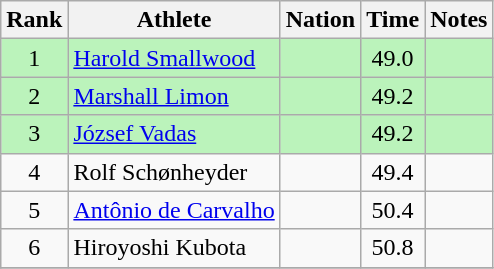<table class="wikitable sortable" style="text-align:center">
<tr>
<th>Rank</th>
<th>Athlete</th>
<th>Nation</th>
<th>Time</th>
<th>Notes</th>
</tr>
<tr bgcolor=bbf3bb>
<td>1</td>
<td align=left><a href='#'>Harold Smallwood</a></td>
<td align=left></td>
<td>49.0</td>
<td></td>
</tr>
<tr bgcolor=bbf3bb>
<td>2</td>
<td align=left><a href='#'>Marshall Limon</a></td>
<td align=left></td>
<td>49.2</td>
<td></td>
</tr>
<tr bgcolor=bbf3bb>
<td>3</td>
<td align=left><a href='#'>József Vadas</a></td>
<td align=left></td>
<td>49.2</td>
<td></td>
</tr>
<tr>
<td>4</td>
<td align=left>Rolf Schønheyder</td>
<td align=left></td>
<td>49.4</td>
<td></td>
</tr>
<tr>
<td>5</td>
<td align=left><a href='#'>Antônio de Carvalho</a></td>
<td align=left></td>
<td>50.4</td>
<td></td>
</tr>
<tr>
<td>6</td>
<td align=left>Hiroyoshi Kubota</td>
<td align=left></td>
<td>50.8</td>
<td></td>
</tr>
<tr>
</tr>
</table>
